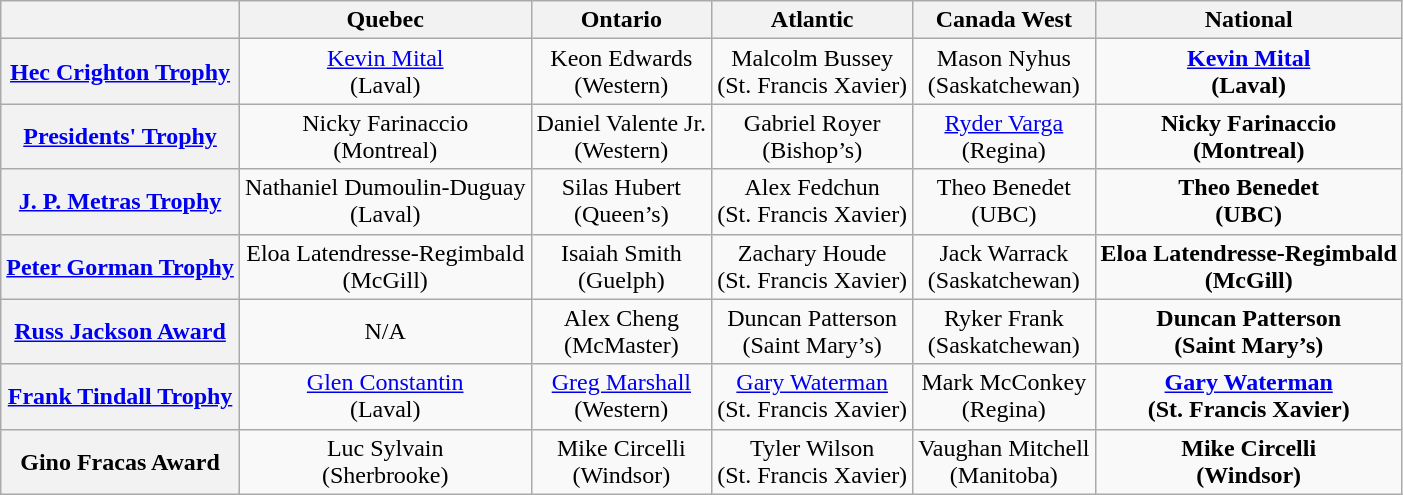<table class="wikitable">
<tr>
<th></th>
<th>Quebec</th>
<th>Ontario</th>
<th>Atlantic</th>
<th>Canada West</th>
<th>National</th>
</tr>
<tr>
<th><a href='#'>Hec Crighton Trophy</a></th>
<td align="center"><a href='#'>Kevin Mital</a><br>(Laval)</td>
<td align="center">Keon Edwards<br>(Western)</td>
<td align="center">Malcolm Bussey<br>(St. Francis Xavier)</td>
<td align="center">Mason Nyhus<br>(Saskatchewan)</td>
<td align="center"><strong><a href='#'>Kevin Mital</a><br>(Laval)</strong></td>
</tr>
<tr>
<th><a href='#'>Presidents' Trophy</a></th>
<td align="center">Nicky Farinaccio<br>(Montreal)</td>
<td align="center">Daniel Valente Jr.<br>(Western)</td>
<td align="center">Gabriel Royer<br>(Bishop’s)</td>
<td align="center"><a href='#'>Ryder Varga</a><br>(Regina)</td>
<td align="center"><strong>Nicky Farinaccio<br>(Montreal)</strong></td>
</tr>
<tr>
<th><a href='#'>J. P. Metras Trophy</a></th>
<td align="center">Nathaniel Dumoulin-Duguay<br>(Laval)</td>
<td align="center">Silas Hubert<br>(Queen’s)</td>
<td align="center">Alex Fedchun<br>(St. Francis Xavier)</td>
<td align="center">Theo Benedet<br>(UBC)</td>
<td align="center"><strong>Theo Benedet<br>(UBC)</strong></td>
</tr>
<tr>
<th><a href='#'>Peter Gorman Trophy</a></th>
<td align="center">Eloa Latendresse-Regimbald<br>(McGill)</td>
<td align="center">Isaiah Smith<br>(Guelph)</td>
<td align="center">Zachary Houde<br>(St. Francis Xavier)</td>
<td align="center">Jack Warrack<br>(Saskatchewan)</td>
<td align="center"><strong>Eloa Latendresse-Regimbald<br>(McGill)</strong></td>
</tr>
<tr>
<th><a href='#'>Russ Jackson Award</a></th>
<td align="center">N/A</td>
<td align="center">Alex Cheng<br>(McMaster)</td>
<td align="center">Duncan Patterson<br>(Saint Mary’s)</td>
<td align="center">Ryker Frank<br>(Saskatchewan)</td>
<td align="center"><strong>Duncan Patterson<br>(Saint Mary’s)</strong></td>
</tr>
<tr>
<th><a href='#'>Frank Tindall Trophy</a></th>
<td align="center"><a href='#'>Glen Constantin</a><br>(Laval)</td>
<td align="center"><a href='#'>Greg Marshall</a><br>(Western)</td>
<td align="center"><a href='#'>Gary Waterman</a><br>(St. Francis Xavier)</td>
<td align="center">Mark McConkey<br>(Regina)</td>
<td align="center"><strong><a href='#'>Gary Waterman</a><br>(St. Francis Xavier)</strong></td>
</tr>
<tr>
<th>Gino Fracas Award</th>
<td align="center">Luc Sylvain<br>(Sherbrooke)</td>
<td align="center">Mike Circelli<br>(Windsor)</td>
<td align="center">Tyler Wilson<br>(St. Francis Xavier)</td>
<td align="center">Vaughan Mitchell<br>(Manitoba)</td>
<td align="center"><strong>Mike Circelli<br>(Windsor)</strong></td>
</tr>
</table>
